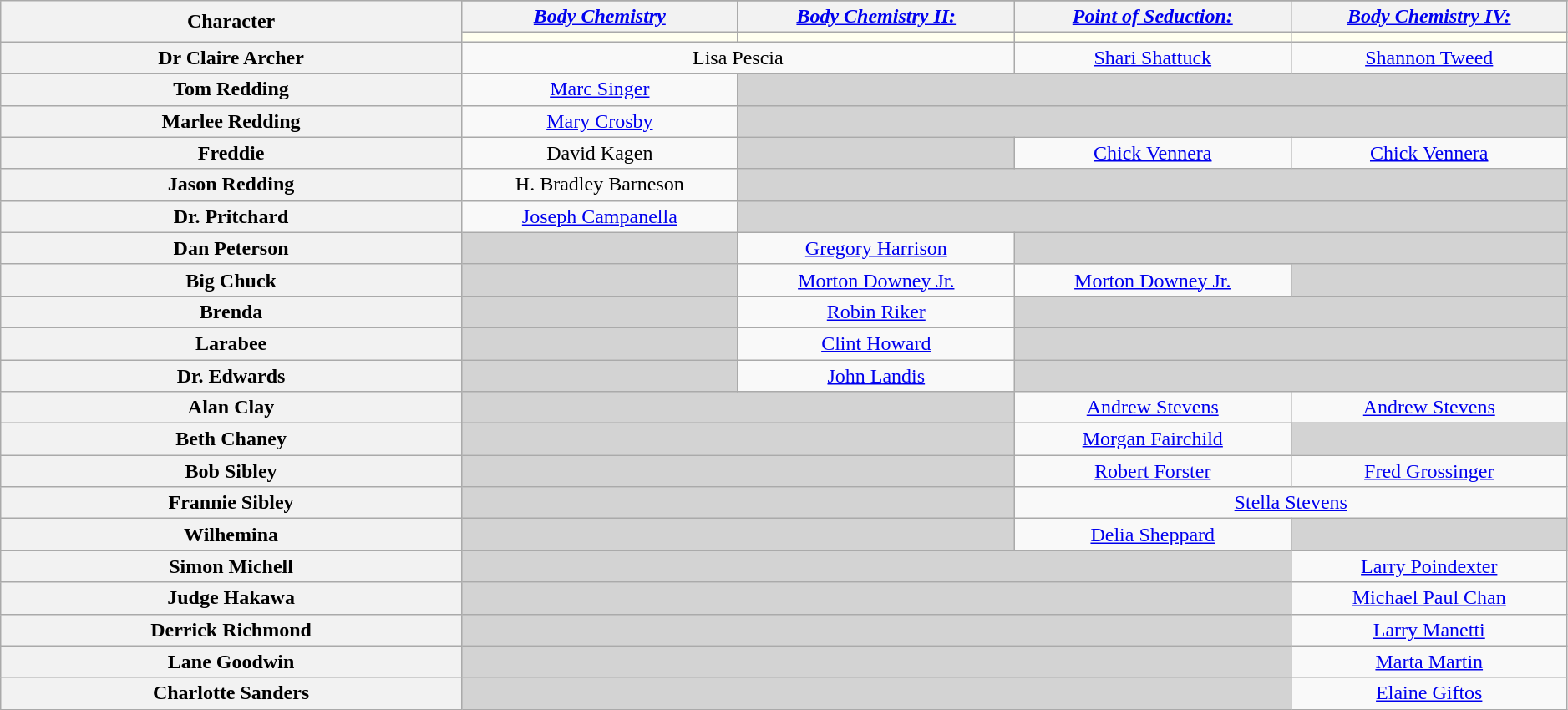<table class="wikitable" style="text-align:center; width:99%;">
<tr>
<th rowspan="3" style="width:15%;">Character</th>
</tr>
<tr>
<th style="width:9%;"><em><a href='#'>Body Chemistry</a></em></th>
<th style="width:9%;"><em><a href='#'>Body Chemistry II:<br></a></em></th>
<th style="width:9%;"><em><a href='#'>Point of Seduction:<br></a></em></th>
<th style="width:9%;"><em><a href='#'>Body Chemistry IV:<br></a></em></th>
</tr>
<tr>
<th style="background:ivory;"></th>
<th style="background:ivory;"></th>
<th style="background:ivory;"></th>
<th style="background:ivory;"></th>
</tr>
<tr>
<th>Dr Claire Archer</th>
<td colspan="2">Lisa Pescia</td>
<td><a href='#'>Shari Shattuck</a></td>
<td><a href='#'>Shannon Tweed</a></td>
</tr>
<tr>
<th>Tom Redding</th>
<td><a href='#'>Marc Singer</a></td>
<td colspan="3" style="background:lightgrey;"></td>
</tr>
<tr>
<th>Marlee Redding</th>
<td><a href='#'>Mary Crosby</a></td>
<td colspan="3" style="background:lightgrey;"></td>
</tr>
<tr>
<th>Freddie</th>
<td>David Kagen</td>
<td style="background:lightgrey;"></td>
<td><a href='#'>Chick Vennera</a></td>
<td><a href='#'>Chick Vennera</a><br></td>
</tr>
<tr>
<th>Jason Redding</th>
<td>H. Bradley Barneson</td>
<td colspan="3" style="background:lightgrey;"></td>
</tr>
<tr>
<th>Dr. Pritchard</th>
<td><a href='#'>Joseph Campanella</a></td>
<td colspan="3" style="background:lightgrey;"></td>
</tr>
<tr>
<th>Dan Peterson</th>
<td style="background:lightgrey;"></td>
<td><a href='#'>Gregory Harrison</a></td>
<td colspan="2" style="background:lightgrey;"></td>
</tr>
<tr>
<th>Big Chuck</th>
<td style="background:lightgrey;"></td>
<td><a href='#'>Morton Downey Jr.</a></td>
<td><a href='#'>Morton Downey Jr.</a><br></td>
<td colspan="1" style="background:lightgrey;"></td>
</tr>
<tr>
<th>Brenda</th>
<td style="background:lightgrey;"></td>
<td><a href='#'>Robin Riker</a></td>
<td colspan="2" style="background:lightgrey;"></td>
</tr>
<tr>
<th>Larabee</th>
<td style="background:lightgrey;"></td>
<td><a href='#'>Clint Howard</a></td>
<td colspan="2" style="background:lightgrey;"></td>
</tr>
<tr>
<th>Dr. Edwards</th>
<td style="background:lightgrey;"></td>
<td><a href='#'>John Landis</a></td>
<td colspan="2" style="background:lightgrey;"></td>
</tr>
<tr>
<th>Alan Clay</th>
<td colspan="2" style="background:lightgrey;"></td>
<td><a href='#'>Andrew Stevens</a></td>
<td><a href='#'>Andrew Stevens</a><br></td>
</tr>
<tr>
<th>Beth Chaney</th>
<td colspan="2" style="background:lightgrey;"></td>
<td><a href='#'>Morgan Fairchild</a></td>
<td colspan="1" style="background:lightgrey;"></td>
</tr>
<tr>
<th>Bob Sibley</th>
<td colspan="2" style="background:lightgrey;"></td>
<td><a href='#'>Robert Forster</a></td>
<td><a href='#'>Fred Grossinger</a><br></td>
</tr>
<tr>
<th>Frannie Sibley</th>
<td colspan="2" style="background:lightgrey;"></td>
<td colspan="2"><a href='#'>Stella Stevens</a></td>
</tr>
<tr>
<th>Wilhemina</th>
<td colspan="2" style="background:lightgrey;"></td>
<td><a href='#'>Delia Sheppard</a></td>
<td colspan="1" style="background:lightgrey;"></td>
</tr>
<tr>
<th>Simon Michell</th>
<td colspan="3" style="background:lightgrey;"></td>
<td><a href='#'>Larry Poindexter</a></td>
</tr>
<tr>
<th>Judge Hakawa</th>
<td colspan="3" style="background:lightgrey;"></td>
<td><a href='#'>Michael Paul Chan</a></td>
</tr>
<tr>
<th>Derrick Richmond</th>
<td colspan="3" style="background:lightgrey;"></td>
<td><a href='#'>Larry Manetti</a></td>
</tr>
<tr>
<th>Lane Goodwin</th>
<td colspan="3" style="background:lightgrey;"></td>
<td><a href='#'>Marta Martin</a></td>
</tr>
<tr>
<th>Charlotte Sanders</th>
<td colspan="3" style="background:lightgrey;"></td>
<td><a href='#'>Elaine Giftos</a></td>
</tr>
</table>
